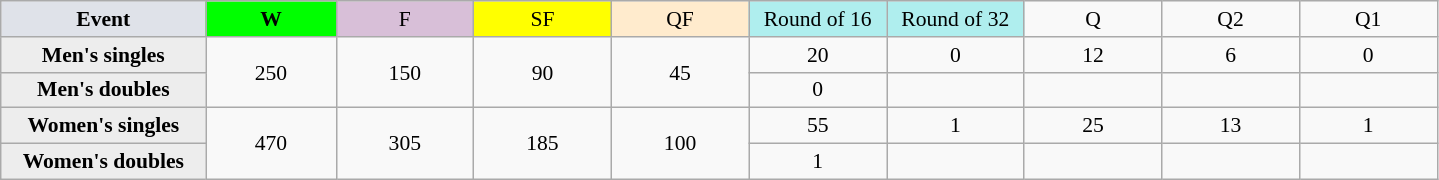<table class=wikitable style=font-size:90%;text-align:center>
<tr>
<td style="width:130px; background:#dfe2e9;"><strong>Event</strong></td>
<td style="width:80px; background:lime;"><strong>W</strong></td>
<td style="width:85px; background:thistle;">F</td>
<td style="width:85px; background:#ff0;">SF</td>
<td style="width:85px; background:#ffebcd;">QF</td>
<td style="width:85px; background:#afeeee;">Round of 16</td>
<td style="width:85px; background:#afeeee;">Round of 32</td>
<td width=85>Q</td>
<td width=85>Q2</td>
<td width=85>Q1</td>
</tr>
<tr>
<th style="background:#ededed;">Men's singles</th>
<td rowspan=2>250</td>
<td rowspan=2>150</td>
<td rowspan=2>90</td>
<td rowspan=2>45</td>
<td>20</td>
<td>0</td>
<td>12</td>
<td>6</td>
<td>0</td>
</tr>
<tr>
<th style="background:#ededed;">Men's doubles</th>
<td>0</td>
<td></td>
<td></td>
<td></td>
<td></td>
</tr>
<tr>
<th style="background:#ededed;">Women's singles</th>
<td rowspan=2>470</td>
<td rowspan=2>305</td>
<td rowspan=2>185</td>
<td rowspan=2>100</td>
<td>55</td>
<td>1</td>
<td>25</td>
<td>13</td>
<td>1</td>
</tr>
<tr>
<th style="background:#ededed;">Women's doubles</th>
<td>1</td>
<td></td>
<td></td>
<td></td>
<td></td>
</tr>
</table>
